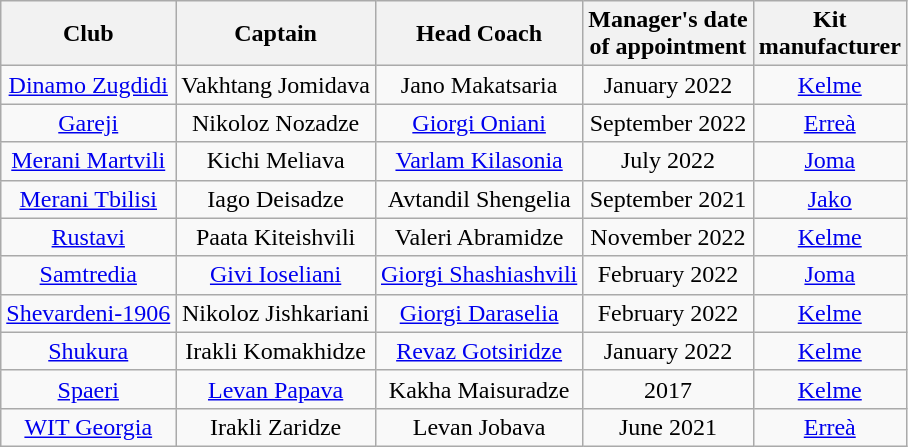<table class="wikitable sortable" style="text-align:center">
<tr>
<th>Club</th>
<th>Captain</th>
<th>Head Coach</th>
<th>Manager's date <br>of appointment</th>
<th>Kit <br>manufacturer</th>
</tr>
<tr>
<td><a href='#'>Dinamo Zugdidi</a></td>
<td>Vakhtang Jomidava</td>
<td>Jano Makatsaria</td>
<td>January 2022</td>
<td> <a href='#'>Kelme</a></td>
</tr>
<tr>
<td><a href='#'>Gareji</a></td>
<td>Nikoloz Nozadze</td>
<td><a href='#'>Giorgi Oniani</a></td>
<td>September 2022</td>
<td> <a href='#'>Erreà</a></td>
</tr>
<tr>
<td><a href='#'>Merani Martvili</a></td>
<td>Kichi Meliava</td>
<td><a href='#'>Varlam Kilasonia</a></td>
<td>July 2022</td>
<td> <a href='#'>Joma</a></td>
</tr>
<tr>
<td><a href='#'>Merani Tbilisi</a></td>
<td>Iago Deisadze</td>
<td>Avtandil Shengelia</td>
<td>September 2021</td>
<td> <a href='#'>Jako</a></td>
</tr>
<tr>
<td><a href='#'>Rustavi</a></td>
<td>Paata Kiteishvili</td>
<td>Valeri Abramidze</td>
<td>November 2022</td>
<td> <a href='#'>Kelme</a></td>
</tr>
<tr>
<td><a href='#'>Samtredia</a></td>
<td><a href='#'>Givi Ioseliani</a></td>
<td><a href='#'>Giorgi Shashiashvili</a></td>
<td>February 2022</td>
<td> <a href='#'>Joma</a></td>
</tr>
<tr>
<td><a href='#'>Shevardeni-1906</a></td>
<td>Nikoloz Jishkariani</td>
<td><a href='#'>Giorgi Daraselia</a></td>
<td>February 2022</td>
<td> <a href='#'>Kelme</a></td>
</tr>
<tr>
<td><a href='#'>Shukura</a></td>
<td>Irakli Komakhidze</td>
<td><a href='#'>Revaz Gotsiridze</a></td>
<td>January 2022</td>
<td> <a href='#'>Kelme</a></td>
</tr>
<tr>
<td><a href='#'>Spaeri</a></td>
<td><a href='#'>Levan Papava</a></td>
<td>Kakha Maisuradze</td>
<td>2017</td>
<td> <a href='#'>Kelme</a></td>
</tr>
<tr>
<td><a href='#'>WIT Georgia</a></td>
<td>Irakli Zaridze</td>
<td>Levan Jobava</td>
<td>June 2021</td>
<td> <a href='#'>Erreà</a></td>
</tr>
</table>
